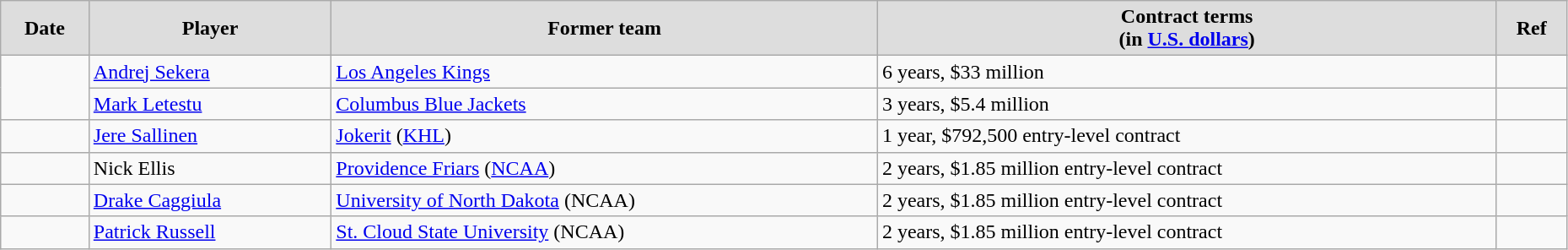<table class="wikitable" width=98%>
<tr align="center" bgcolor="#dddddd">
<td><strong>Date</strong></td>
<td><strong>Player</strong></td>
<td><strong>Former team</strong></td>
<td><strong>Contract terms</strong><br><strong>(in <a href='#'>U.S. dollars</a>)</strong></td>
<td><strong>Ref</strong></td>
</tr>
<tr>
<td rowspan=2></td>
<td><a href='#'>Andrej Sekera</a></td>
<td><a href='#'>Los Angeles Kings</a></td>
<td>6 years, $33 million</td>
<td></td>
</tr>
<tr>
<td><a href='#'>Mark Letestu</a></td>
<td><a href='#'>Columbus Blue Jackets</a></td>
<td>3 years, $5.4 million</td>
<td></td>
</tr>
<tr>
<td></td>
<td><a href='#'>Jere Sallinen</a></td>
<td><a href='#'>Jokerit</a> (<a href='#'>KHL</a>)</td>
<td>1 year, $792,500 entry-level contract</td>
<td></td>
</tr>
<tr>
<td></td>
<td>Nick Ellis</td>
<td><a href='#'>Providence Friars</a> (<a href='#'>NCAA</a>)</td>
<td>2 years, $1.85 million entry-level contract</td>
<td></td>
</tr>
<tr>
<td></td>
<td><a href='#'>Drake Caggiula</a></td>
<td><a href='#'>University of North Dakota</a> (NCAA)</td>
<td>2 years, $1.85 million entry-level contract</td>
<td></td>
</tr>
<tr>
<td></td>
<td><a href='#'>Patrick Russell</a></td>
<td><a href='#'>St. Cloud State University</a> (NCAA)</td>
<td>2 years, $1.85 million entry-level contract</td>
<td></td>
</tr>
</table>
